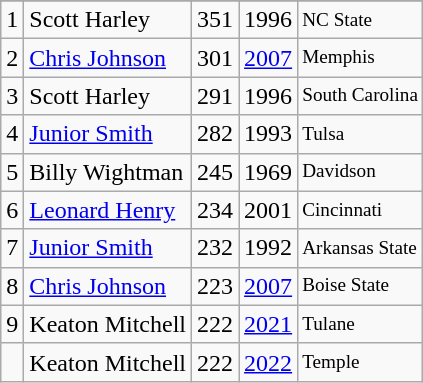<table class="wikitable">
<tr>
</tr>
<tr>
<td>1</td>
<td>Scott Harley</td>
<td>351</td>
<td>1996</td>
<td style="font-size:80%;">NC State</td>
</tr>
<tr>
<td>2</td>
<td><a href='#'>Chris Johnson</a></td>
<td>301</td>
<td><a href='#'>2007</a></td>
<td style="font-size:80%;">Memphis</td>
</tr>
<tr>
<td>3</td>
<td>Scott Harley</td>
<td>291</td>
<td>1996</td>
<td style="font-size:80%;">South Carolina</td>
</tr>
<tr>
<td>4</td>
<td><a href='#'>Junior Smith</a></td>
<td>282</td>
<td>1993</td>
<td style="font-size:80%;">Tulsa</td>
</tr>
<tr>
<td>5</td>
<td>Billy Wightman</td>
<td>245</td>
<td>1969</td>
<td style="font-size:80%;">Davidson</td>
</tr>
<tr>
<td>6</td>
<td><a href='#'>Leonard Henry</a></td>
<td>234</td>
<td>2001</td>
<td style="font-size:80%;">Cincinnati</td>
</tr>
<tr>
<td>7</td>
<td><a href='#'>Junior Smith</a></td>
<td>232</td>
<td>1992</td>
<td style="font-size:80%;">Arkansas State</td>
</tr>
<tr>
<td>8</td>
<td><a href='#'>Chris Johnson</a></td>
<td>223</td>
<td><a href='#'>2007</a></td>
<td style="font-size:80%;">Boise State</td>
</tr>
<tr>
<td>9</td>
<td>Keaton Mitchell</td>
<td>222</td>
<td><a href='#'>2021</a></td>
<td style="font-size:80%;">Tulane</td>
</tr>
<tr>
<td></td>
<td>Keaton Mitchell</td>
<td>222</td>
<td><a href='#'>2022</a></td>
<td style="font-size:80%;">Temple</td>
</tr>
</table>
